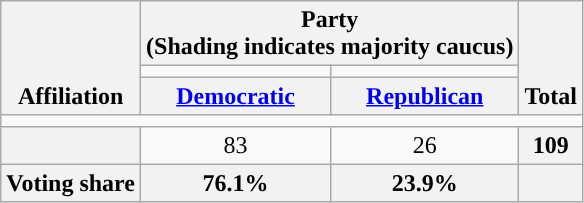<table class=wikitable style="text-align:center">
<tr style="vertical-align:bottom;">
<th rowspan=3>Affiliation</th>
<th colspan=2>Party <div>(Shading indicates majority caucus)</div></th>
<th rowspan=3>Total</th>
</tr>
<tr style="height:5px">
<td style="background-color:"></td>
<td style="background-color:"></td>
</tr>
<tr>
<th><a href='#'>Democratic</a></th>
<th><a href='#'>Republican</a></th>
</tr>
<tr>
<td colspan=5></td>
</tr>
<tr>
<th nowrap style="font-size:80%"></th>
<td>83</td>
<td>26</td>
<th>109</th>
</tr>
<tr>
<th>Voting share</th>
<th>76.1%</th>
<th>23.9%</th>
<th colspan=2></th>
</tr>
</table>
